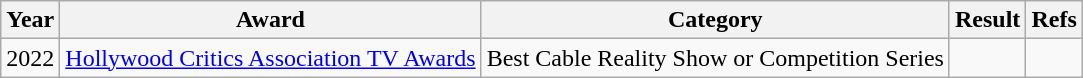<table class="wikitable">
<tr>
<th>Year</th>
<th>Award</th>
<th>Category</th>
<th>Result</th>
<th>Refs</th>
</tr>
<tr>
<td>2022</td>
<td><a href='#'>Hollywood Critics Association TV Awards</a></td>
<td>Best Cable Reality Show or Competition Series</td>
<td></td>
<td style="text-align:center;"></td>
</tr>
</table>
